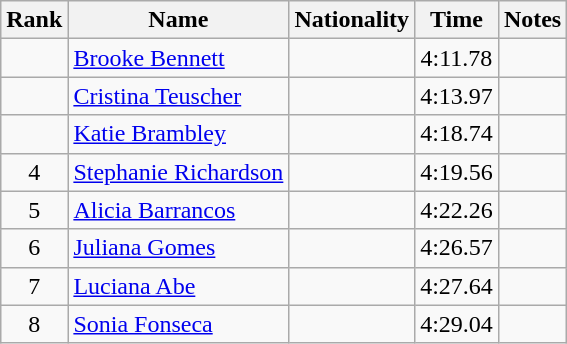<table class="wikitable sortable" style="text-align:center">
<tr>
<th>Rank</th>
<th>Name</th>
<th>Nationality</th>
<th>Time</th>
<th>Notes</th>
</tr>
<tr>
<td></td>
<td align=left><a href='#'>Brooke Bennett</a></td>
<td align=left></td>
<td>4:11.78</td>
<td></td>
</tr>
<tr>
<td></td>
<td align=left><a href='#'>Cristina Teuscher</a></td>
<td align=left></td>
<td>4:13.97</td>
<td></td>
</tr>
<tr>
<td></td>
<td align=left><a href='#'>Katie Brambley</a></td>
<td align=left></td>
<td>4:18.74</td>
<td></td>
</tr>
<tr>
<td>4</td>
<td align=left><a href='#'>Stephanie Richardson</a></td>
<td align=left></td>
<td>4:19.56</td>
<td></td>
</tr>
<tr>
<td>5</td>
<td align=left><a href='#'>Alicia Barrancos</a></td>
<td align=left></td>
<td>4:22.26</td>
<td></td>
</tr>
<tr>
<td>6</td>
<td align=left><a href='#'>Juliana Gomes</a></td>
<td align=left></td>
<td>4:26.57</td>
<td></td>
</tr>
<tr>
<td>7</td>
<td align=left><a href='#'>Luciana Abe</a></td>
<td align=left></td>
<td>4:27.64</td>
<td></td>
</tr>
<tr>
<td>8</td>
<td align=left><a href='#'>Sonia Fonseca</a></td>
<td align=left></td>
<td>4:29.04</td>
<td></td>
</tr>
</table>
